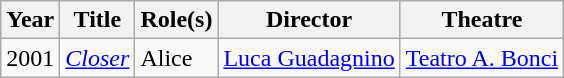<table class="wikitable plainrowheaders sortable">
<tr>
<th scope="col">Year</th>
<th scope="col">Title</th>
<th scope="col">Role(s)</th>
<th scope="col">Director</th>
<th scope="col" class="unsortable">Theatre</th>
</tr>
<tr>
<td>2001</td>
<td><em><a href='#'>Closer</a></em></td>
<td>Alice</td>
<td><a href='#'>Luca Guadagnino</a></td>
<td><a href='#'>Teatro A. Bonci</a></td>
</tr>
</table>
